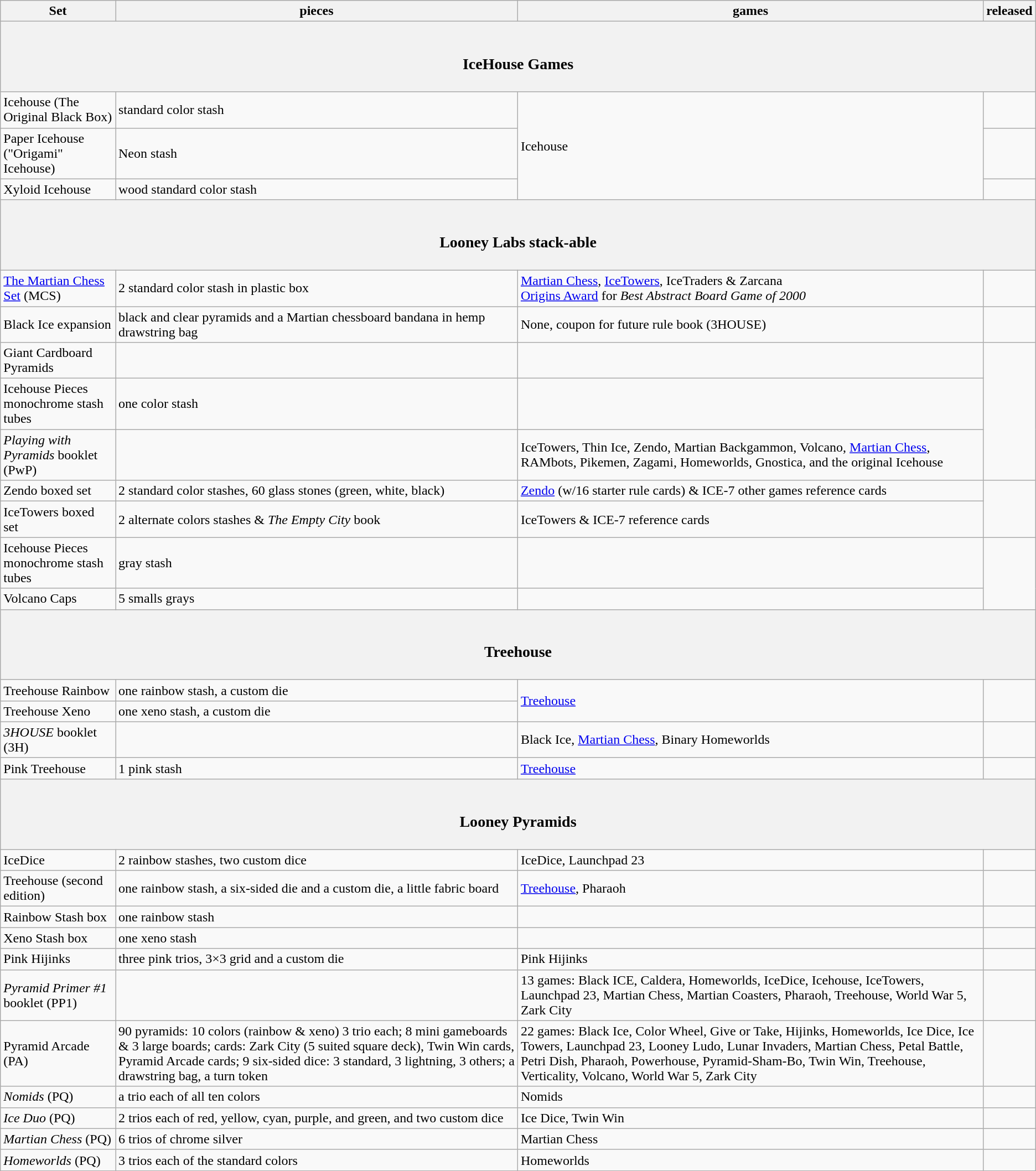<table class="wikitable sortable">
<tr>
<th>Set</th>
<th>pieces</th>
<th>games</th>
<th>released</th>
</tr>
<tr>
<th colspan=4><br><h3>IceHouse Games</h3></th>
</tr>
<tr>
<td>Icehouse (The Original Black Box)</td>
<td rowspan=2>standard color stash</td>
<td rowspan=4>Icehouse</td>
<td></td>
</tr>
<tr>
<td rowspan=2>Paper Icehouse ("Origami" Icehouse)</td>
<td rowspan=2></td>
</tr>
<tr>
<td>Neon stash</td>
</tr>
<tr>
<td>Xyloid Icehouse</td>
<td>wood standard color stash</td>
<td></td>
</tr>
<tr>
<th colspan=4><br><h3>Looney Labs stack-able</h3></th>
</tr>
<tr>
<td><a href='#'>The Martian Chess Set</a> (MCS)</td>
<td>2 standard color stash in plastic box</td>
<td><a href='#'>Martian Chess</a>, <a href='#'>IceTowers</a>, IceTraders & Zarcana<br><a href='#'>Origins Award</a> for <em>Best Abstract Board Game of 2000</em></td>
<td></td>
</tr>
<tr>
<td>Black Ice expansion</td>
<td>black and clear pyramids and a Martian chessboard bandana in hemp drawstring bag</td>
<td>None, coupon for future rule book (3HOUSE)</td>
<td></td>
</tr>
<tr>
<td>Giant Cardboard Pyramids</td>
<td></td>
<td></td>
<td rowspan=3></td>
</tr>
<tr>
<td>Icehouse Pieces monochrome stash tubes</td>
<td>one color stash</td>
<td></td>
</tr>
<tr>
<td><em>Playing with Pyramids</em> booklet (PwP)</td>
<td></td>
<td>IceTowers, Thin Ice, Zendo, Martian Backgammon, Volcano, <a href='#'>Martian Chess</a>, RAMbots, Pikemen, Zagami, Homeworlds, Gnostica, and the original Icehouse</td>
</tr>
<tr>
<td>Zendo boxed set</td>
<td>2 standard color stashes, 60 glass stones (green, white, black)</td>
<td><a href='#'>Zendo</a> (w/16 starter rule cards) & ICE-7 other games reference cards</td>
<td rowspan=2></td>
</tr>
<tr>
<td>IceTowers boxed set</td>
<td>2 alternate colors stashes & <em>The Empty City</em> book</td>
<td>IceTowers & ICE-7 reference cards</td>
</tr>
<tr>
<td>Icehouse Pieces monochrome stash tubes</td>
<td>gray stash</td>
<td></td>
<td rowspan=2></td>
</tr>
<tr>
<td>Volcano Caps</td>
<td>5 smalls grays</td>
<td></td>
</tr>
<tr>
<th colspan=4><br><h3>Treehouse</h3></th>
</tr>
<tr>
<td>Treehouse Rainbow</td>
<td>one rainbow stash, a custom die</td>
<td rowspan=2><a href='#'>Treehouse</a></td>
<td rowspan=2></td>
</tr>
<tr>
<td>Treehouse Xeno</td>
<td>one xeno stash, a custom die</td>
</tr>
<tr>
<td><em>3HOUSE</em> booklet (3H)</td>
<td></td>
<td>Black Ice, <a href='#'>Martian Chess</a>, Binary Homeworlds</td>
<td></td>
</tr>
<tr>
<td>Pink Treehouse</td>
<td>1 pink stash</td>
<td><a href='#'>Treehouse</a></td>
<td></td>
</tr>
<tr>
<th colspan=4><br><h3>Looney Pyramids</h3></th>
</tr>
<tr>
<td>IceDice</td>
<td>2 rainbow stashes, two custom dice </td>
<td>IceDice, Launchpad 23</td>
<td></td>
</tr>
<tr>
<td>Treehouse (second edition)</td>
<td>one rainbow stash, a six-sided die and a custom die, a little fabric board</td>
<td><a href='#'>Treehouse</a>, Pharaoh</td>
<td></td>
</tr>
<tr>
<td>Rainbow Stash box</td>
<td>one rainbow stash</td>
<td></td>
<td></td>
</tr>
<tr>
<td>Xeno Stash box</td>
<td>one xeno stash</td>
<td></td>
<td></td>
</tr>
<tr>
<td>Pink Hijinks</td>
<td>three pink trios, 3×3 grid and a custom die</td>
<td>Pink Hijinks</td>
<td></td>
</tr>
<tr>
<td><em>Pyramid Primer #1</em> booklet (PP1)</td>
<td></td>
<td>13 games:  Black ICE, Caldera, Homeworlds, IceDice, Icehouse, IceTowers, Launchpad 23, Martian Chess, Martian Coasters, Pharaoh, Treehouse, World War 5, Zark City</td>
<td></td>
</tr>
<tr>
<td>Pyramid Arcade (PA)</td>
<td>90 pyramids: 10 colors (rainbow & xeno) 3 trio each; 8 mini gameboards & 3 large boards; cards: Zark City (5 suited square deck), Twin Win cards, Pyramid Arcade cards; 9 six-sided dice: 3 standard, 3 lightning, 3 others; a drawstring bag, a turn token</td>
<td>22 games: Black Ice, Color Wheel, Give or Take, Hijinks, Homeworlds, Ice Dice, Ice Towers, Launchpad 23, Looney Ludo, Lunar Invaders, Martian Chess, Petal Battle, Petri Dish, Pharaoh, Powerhouse, Pyramid-Sham-Bo, Twin Win, Treehouse, Verticality, Volcano, World War 5, Zark City</td>
<td></td>
</tr>
<tr>
<td><em>Nomids</em> (PQ)</td>
<td>a trio each of all ten colors</td>
<td>Nomids</td>
<td></td>
</tr>
<tr>
<td><em>Ice Duo</em> (PQ)</td>
<td>2 trios each of red, yellow, cyan, purple, and green, and two custom dice</td>
<td>Ice Dice, Twin Win</td>
<td></td>
</tr>
<tr>
<td><em>Martian Chess</em> (PQ)</td>
<td>6 trios of chrome silver</td>
<td>Martian Chess</td>
<td></td>
</tr>
<tr>
<td><em>Homeworlds</em> (PQ)</td>
<td>3 trios each of the standard colors</td>
<td>Homeworlds</td>
</tr>
</table>
